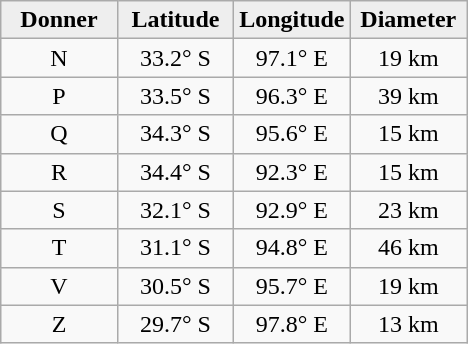<table class="wikitable">
<tr>
<th width="25%" style="background:#eeeeee;">Donner</th>
<th width="25%" style="background:#eeeeee;">Latitude</th>
<th width="25%" style="background:#eeeeee;">Longitude</th>
<th width="25%" style="background:#eeeeee;">Diameter</th>
</tr>
<tr>
<td align="center">N</td>
<td align="center">33.2° S</td>
<td align="center">97.1° E</td>
<td align="center">19 km</td>
</tr>
<tr>
<td align="center">P</td>
<td align="center">33.5° S</td>
<td align="center">96.3° E</td>
<td align="center">39 km</td>
</tr>
<tr>
<td align="center">Q</td>
<td align="center">34.3° S</td>
<td align="center">95.6° E</td>
<td align="center">15 km</td>
</tr>
<tr>
<td align="center">R</td>
<td align="center">34.4° S</td>
<td align="center">92.3° E</td>
<td align="center">15 km</td>
</tr>
<tr>
<td align="center">S</td>
<td align="center">32.1° S</td>
<td align="center">92.9° E</td>
<td align="center">23 km</td>
</tr>
<tr>
<td align="center">T</td>
<td align="center">31.1° S</td>
<td align="center">94.8° E</td>
<td align="center">46 km</td>
</tr>
<tr>
<td align="center">V</td>
<td align="center">30.5° S</td>
<td align="center">95.7° E</td>
<td align="center">19 km</td>
</tr>
<tr>
<td align="center">Z</td>
<td align="center">29.7° S</td>
<td align="center">97.8° E</td>
<td align="center">13 km</td>
</tr>
</table>
